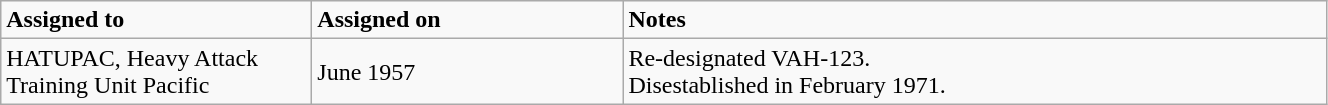<table class="wikitable" style="width: 70%;">
<tr>
<td style="width: 200px;"><strong>Assigned to</strong></td>
<td style="width: 200px;"><strong>Assigned on</strong></td>
<td><strong>Notes</strong></td>
</tr>
<tr>
<td>HATUPAC, Heavy Attack Training Unit Pacific</td>
<td>June 1957</td>
<td>Re-designated VAH-123.<br>Disestablished in February 1971.</td>
</tr>
</table>
